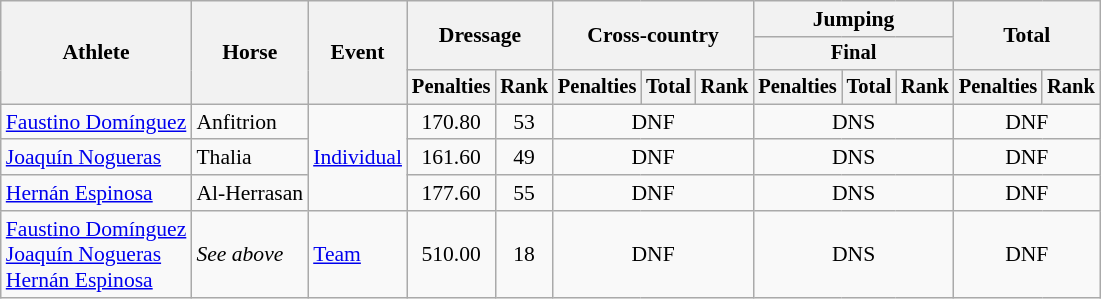<table class=wikitable style="font-size:90%">
<tr>
<th rowspan="3">Athlete</th>
<th rowspan="3">Horse</th>
<th rowspan="3">Event</th>
<th colspan="2" rowspan="2">Dressage</th>
<th colspan="3" rowspan="2">Cross-country</th>
<th colspan="3">Jumping</th>
<th colspan="2" rowspan="2">Total</th>
</tr>
<tr style="font-size:95%">
<th colspan="3">Final</th>
</tr>
<tr style="font-size:95%">
<th>Penalties</th>
<th>Rank</th>
<th>Penalties</th>
<th>Total</th>
<th>Rank</th>
<th>Penalties</th>
<th>Total</th>
<th>Rank</th>
<th>Penalties</th>
<th>Rank</th>
</tr>
<tr align=center>
<td align=left><a href='#'>Faustino Domínguez</a></td>
<td align=left>Anfitrion</td>
<td align=left rowspan=3><a href='#'>Individual</a></td>
<td>170.80</td>
<td>53</td>
<td colspan=3>DNF</td>
<td colspan=3>DNS</td>
<td colspan=3>DNF</td>
</tr>
<tr align=center>
<td align=left><a href='#'>Joaquín Nogueras</a></td>
<td align=left>Thalia</td>
<td>161.60</td>
<td>49</td>
<td colspan=3>DNF</td>
<td colspan=3>DNS</td>
<td colspan=3>DNF</td>
</tr>
<tr align=center>
<td align=left><a href='#'>Hernán Espinosa</a></td>
<td align=left>Al-Herrasan</td>
<td>177.60</td>
<td>55</td>
<td colspan=3>DNF</td>
<td colspan=3>DNS</td>
<td colspan=3>DNF</td>
</tr>
<tr align=center>
<td align=left><a href='#'>Faustino Domínguez</a><br><a href='#'>Joaquín Nogueras</a><br><a href='#'>Hernán Espinosa</a></td>
<td align=left><em>See above</em></td>
<td align=left><a href='#'>Team</a></td>
<td>510.00</td>
<td>18</td>
<td colspan=3>DNF</td>
<td colspan=3>DNS</td>
<td colspan=2>DNF</td>
</tr>
</table>
